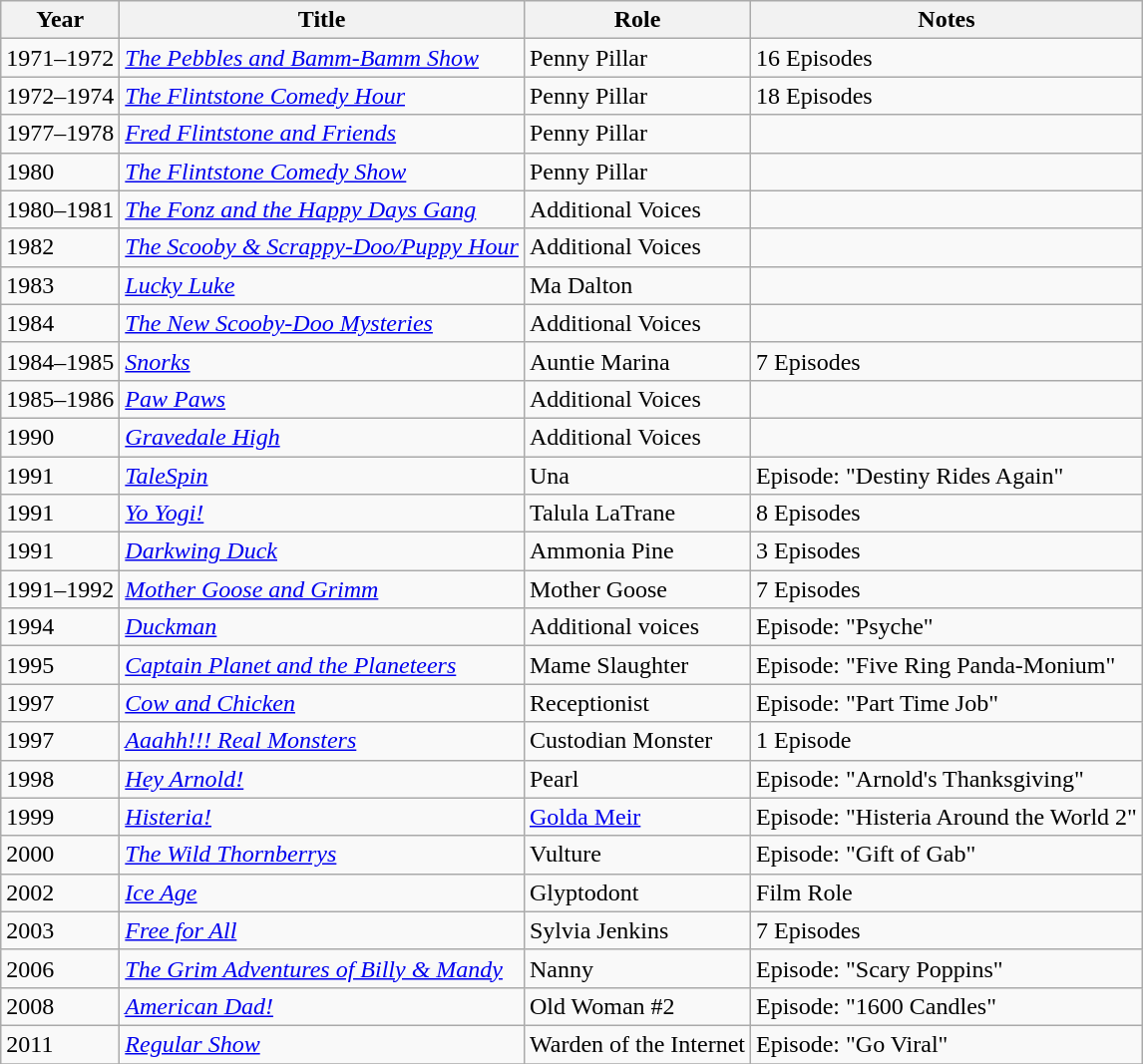<table class="wikitable sortable plainrowheaders" style="white-space:nowrap">
<tr>
<th>Year</th>
<th>Title</th>
<th>Role</th>
<th>Notes</th>
</tr>
<tr>
<td>1971–1972</td>
<td><em><a href='#'>The Pebbles and Bamm-Bamm Show</a></em></td>
<td>Penny Pillar</td>
<td>16 Episodes</td>
</tr>
<tr>
<td>1972–1974</td>
<td><em><a href='#'>The Flintstone Comedy Hour</a></em></td>
<td>Penny Pillar</td>
<td>18 Episodes</td>
</tr>
<tr>
<td>1977–1978</td>
<td><em><a href='#'>Fred Flintstone and Friends</a></em></td>
<td>Penny Pillar</td>
<td></td>
</tr>
<tr>
<td>1980</td>
<td><em><a href='#'>The Flintstone Comedy Show</a></em></td>
<td>Penny Pillar</td>
<td></td>
</tr>
<tr>
<td>1980–1981</td>
<td><em><a href='#'>The Fonz and the Happy Days Gang</a></em></td>
<td>Additional Voices</td>
<td></td>
</tr>
<tr>
<td>1982</td>
<td><em><a href='#'>The Scooby & Scrappy-Doo/Puppy Hour</a></em></td>
<td>Additional Voices</td>
<td></td>
</tr>
<tr>
<td>1983</td>
<td><em><a href='#'>Lucky Luke</a></em></td>
<td>Ma Dalton</td>
<td></td>
</tr>
<tr>
<td>1984</td>
<td><em><a href='#'>The New Scooby-Doo Mysteries</a></em></td>
<td>Additional Voices</td>
<td></td>
</tr>
<tr>
<td>1984–1985</td>
<td><em><a href='#'>Snorks</a></em></td>
<td>Auntie Marina</td>
<td>7 Episodes</td>
</tr>
<tr>
<td>1985–1986</td>
<td><em><a href='#'>Paw Paws</a></em></td>
<td>Additional Voices</td>
<td></td>
</tr>
<tr>
<td>1990</td>
<td><em><a href='#'>Gravedale High</a></em></td>
<td>Additional Voices</td>
<td></td>
</tr>
<tr>
<td>1991</td>
<td><em><a href='#'>TaleSpin</a></em></td>
<td>Una</td>
<td>Episode: "Destiny Rides Again"</td>
</tr>
<tr>
<td>1991</td>
<td><em><a href='#'>Yo Yogi!</a></em></td>
<td>Talula LaTrane</td>
<td>8 Episodes</td>
</tr>
<tr>
<td>1991</td>
<td><em><a href='#'>Darkwing Duck</a></em></td>
<td>Ammonia Pine</td>
<td>3 Episodes</td>
</tr>
<tr>
<td>1991–1992</td>
<td><em><a href='#'>Mother Goose and Grimm</a></em></td>
<td>Mother Goose</td>
<td>7 Episodes</td>
</tr>
<tr>
<td>1994</td>
<td><em><a href='#'>Duckman</a></em></td>
<td>Additional voices</td>
<td>Episode: "Psyche"</td>
</tr>
<tr>
<td>1995</td>
<td><em><a href='#'>Captain Planet and the Planeteers</a></em></td>
<td>Mame Slaughter</td>
<td>Episode: "Five Ring Panda-Monium"</td>
</tr>
<tr>
<td>1997</td>
<td><em><a href='#'>Cow and Chicken</a></em></td>
<td>Receptionist</td>
<td>Episode: "Part Time Job"</td>
</tr>
<tr>
<td>1997</td>
<td><em><a href='#'>Aaahh!!! Real Monsters</a></em></td>
<td>Custodian Monster</td>
<td>1 Episode</td>
</tr>
<tr>
<td>1998</td>
<td><em><a href='#'>Hey Arnold!</a></em></td>
<td>Pearl</td>
<td>Episode: "Arnold's Thanksgiving"</td>
</tr>
<tr>
<td>1999</td>
<td><em><a href='#'>Histeria!</a></em></td>
<td><a href='#'>Golda Meir</a></td>
<td>Episode: "Histeria Around the World 2"</td>
</tr>
<tr>
<td>2000</td>
<td><em><a href='#'>The Wild Thornberrys</a></em></td>
<td>Vulture</td>
<td>Episode: "Gift of Gab"</td>
</tr>
<tr>
<td>2002</td>
<td><em><a href='#'>Ice Age</a></em></td>
<td>Glyptodont</td>
<td>Film Role</td>
</tr>
<tr>
<td>2003</td>
<td><em><a href='#'>Free for All</a></em></td>
<td>Sylvia Jenkins</td>
<td>7 Episodes</td>
</tr>
<tr>
<td>2006</td>
<td><em><a href='#'>The Grim Adventures of Billy & Mandy</a></em></td>
<td>Nanny</td>
<td>Episode: "Scary Poppins"</td>
</tr>
<tr>
<td>2008</td>
<td><em><a href='#'>American Dad!</a></em></td>
<td>Old Woman #2</td>
<td>Episode: "1600 Candles"</td>
</tr>
<tr>
<td>2011</td>
<td><em><a href='#'>Regular Show</a></em></td>
<td>Warden of the Internet</td>
<td>Episode: "Go Viral"</td>
</tr>
<tr>
</tr>
</table>
